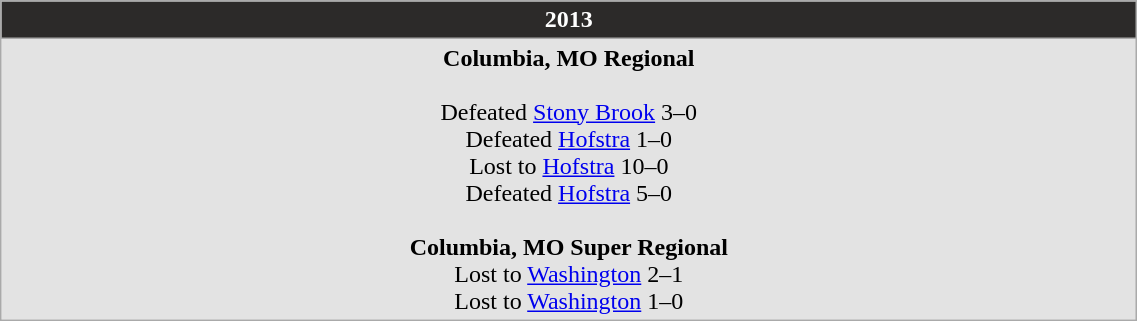<table Class="wikitable" width="60%">
<tr>
<th style="background:#2C2A29; color:white;">2013</th>
</tr>
<tr style="background: #e3e3e3;">
<td align="center"><strong>Columbia, MO Regional</strong><br><br>Defeated <a href='#'>Stony Brook</a> 3–0<br>
Defeated <a href='#'>Hofstra</a> 1–0<br>
Lost to <a href='#'>Hofstra</a> 10–0<br>
Defeated <a href='#'>Hofstra</a> 5–0<br><br><strong>Columbia, MO Super Regional</strong><br>
Lost to <a href='#'>Washington</a> 2–1<br>
Lost to <a href='#'>Washington</a> 1–0</td>
</tr>
</table>
